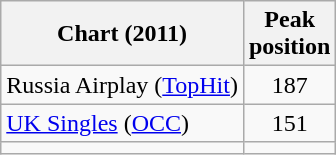<table class="wikitable sortable">
<tr>
<th>Chart (2011)</th>
<th>Peak<br>position</th>
</tr>
<tr>
<td>Russia Airplay (<a href='#'>TopHit</a>)</td>
<td style="text-align:center;">187</td>
</tr>
<tr>
<td><a href='#'>UK Singles</a> (<a href='#'>OCC</a>)</td>
<td style="text-align:center;">151</td>
</tr>
<tr>
<td></td>
</tr>
</table>
